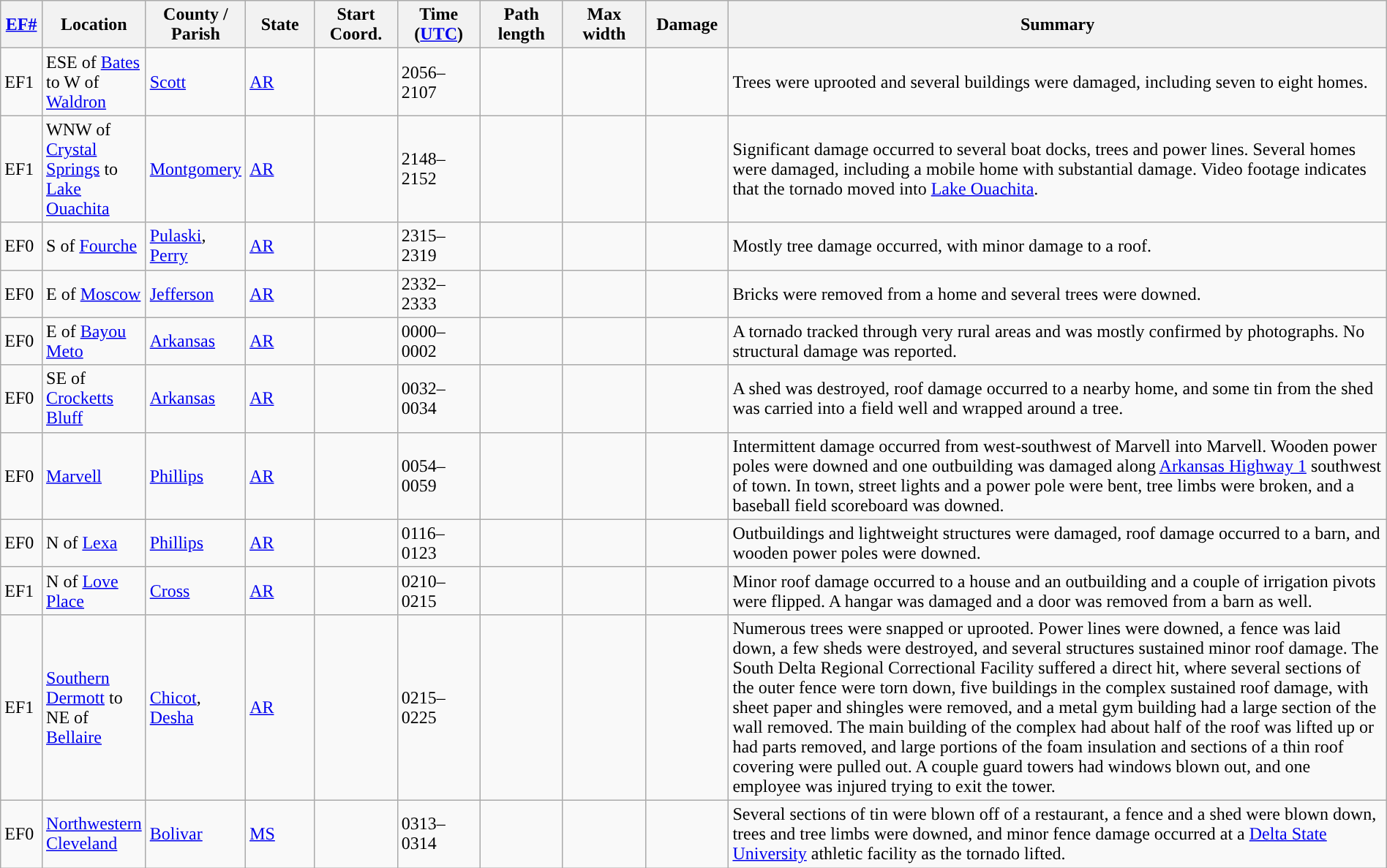<table class="wikitable sortable" style="width:100%;">
<tr>
<th scope="col"  style="width:3%; text-align:center;"><a href='#'>EF#</a></th>
<th scope="col"  style="width:7%; text-align:center;" class="unsortable">Location</th>
<th scope="col"  style="width:6%; text-align:center;" class="unsortable">County / Parish</th>
<th scope="col"  style="width:5%; text-align:center;">State</th>
<th scope="col"  style="width:6%; text-align:center;">Start Coord.</th>
<th scope="col"  style="width:6%; text-align:center;">Time (<a href='#'>UTC</a>)</th>
<th scope="col"  style="width:6%; text-align:center;">Path length</th>
<th scope="col"  style="width:6%; text-align:center;">Max width</th>
<th scope="col"  style="width:6%; text-align:center;">Damage</th>
<th scope="col" class="unsortable" style="width:48%; text-align:center;">Summary</th>
</tr>
<tr>
<td>EF1</td>
<td>ESE of <a href='#'>Bates</a> to W of <a href='#'>Waldron</a></td>
<td><a href='#'>Scott</a></td>
<td><a href='#'>AR</a></td>
<td></td>
<td>2056–2107</td>
<td></td>
<td></td>
<td></td>
<td>Trees were uprooted and several buildings were damaged, including seven to eight homes.</td>
</tr>
<tr>
<td>EF1</td>
<td>WNW of <a href='#'>Crystal Springs</a> to <a href='#'>Lake Ouachita</a></td>
<td><a href='#'>Montgomery</a></td>
<td><a href='#'>AR</a></td>
<td></td>
<td>2148–2152</td>
<td></td>
<td></td>
<td></td>
<td>Significant damage occurred to several boat docks, trees and power lines. Several homes were damaged, including a mobile home with substantial damage. Video footage indicates that the tornado moved into <a href='#'>Lake Ouachita</a>.</td>
</tr>
<tr>
<td>EF0</td>
<td>S of <a href='#'>Fourche</a></td>
<td><a href='#'>Pulaski</a>, <a href='#'>Perry</a></td>
<td><a href='#'>AR</a></td>
<td></td>
<td>2315–2319</td>
<td></td>
<td></td>
<td></td>
<td>Mostly tree damage occurred, with minor damage to a roof.</td>
</tr>
<tr>
<td>EF0</td>
<td>E of <a href='#'>Moscow</a></td>
<td><a href='#'>Jefferson</a></td>
<td><a href='#'>AR</a></td>
<td></td>
<td>2332–2333</td>
<td></td>
<td></td>
<td></td>
<td>Bricks were removed from a home and several trees were downed.</td>
</tr>
<tr>
<td>EF0</td>
<td>E of <a href='#'>Bayou Meto</a></td>
<td><a href='#'>Arkansas</a></td>
<td><a href='#'>AR</a></td>
<td></td>
<td>0000–0002</td>
<td></td>
<td></td>
<td></td>
<td>A tornado tracked through very rural areas and was mostly confirmed by photographs. No structural damage was reported.</td>
</tr>
<tr>
<td>EF0</td>
<td>SE of <a href='#'>Crocketts Bluff</a></td>
<td><a href='#'>Arkansas</a></td>
<td><a href='#'>AR</a></td>
<td></td>
<td>0032–0034</td>
<td></td>
<td></td>
<td></td>
<td>A shed was destroyed, roof damage occurred to a nearby home, and some tin from the shed was carried into a field well and wrapped around a tree.</td>
</tr>
<tr>
<td>EF0</td>
<td><a href='#'>Marvell</a></td>
<td><a href='#'>Phillips</a></td>
<td><a href='#'>AR</a></td>
<td></td>
<td>0054–0059</td>
<td></td>
<td></td>
<td></td>
<td>Intermittent damage occurred from west-southwest of Marvell into Marvell. Wooden power poles were downed and one outbuilding was damaged along <a href='#'>Arkansas Highway 1</a> southwest of town. In town, street lights and a power pole were bent, tree limbs were broken, and a baseball field scoreboard was downed.</td>
</tr>
<tr>
<td>EF0</td>
<td>N of <a href='#'>Lexa</a></td>
<td><a href='#'>Phillips</a></td>
<td><a href='#'>AR</a></td>
<td></td>
<td>0116–0123</td>
<td></td>
<td></td>
<td></td>
<td>Outbuildings and lightweight structures were damaged, roof damage occurred to a barn, and wooden power poles were downed.</td>
</tr>
<tr>
<td>EF1</td>
<td>N of <a href='#'>Love Place</a></td>
<td><a href='#'>Cross</a></td>
<td><a href='#'>AR</a></td>
<td></td>
<td>0210–0215</td>
<td></td>
<td></td>
<td></td>
<td>Minor roof damage occurred to a house and an outbuilding and a couple of irrigation pivots were flipped. A hangar was damaged and a door was removed from a barn as well.</td>
</tr>
<tr>
<td>EF1</td>
<td><a href='#'>Southern Dermott</a> to NE of <a href='#'>Bellaire</a></td>
<td><a href='#'>Chicot</a>, <a href='#'>Desha</a></td>
<td><a href='#'>AR</a></td>
<td></td>
<td>0215–0225</td>
<td></td>
<td></td>
<td></td>
<td>Numerous trees were snapped or uprooted. Power lines were downed, a fence was laid down, a few sheds were destroyed, and several structures sustained minor roof damage. The South Delta Regional Correctional Facility suffered a direct hit, where several sections of the outer fence were torn down, five buildings in the complex sustained roof damage, with sheet paper and shingles were removed, and a metal gym building had a large section of the wall removed. The main building of the complex had about half of the roof was lifted up or had parts removed, and large portions of the foam insulation and sections of a thin roof covering were pulled out. A couple guard towers had windows blown out, and one employee was injured trying to exit the tower.</td>
</tr>
<tr>
<td>EF0</td>
<td><a href='#'>Northwestern Cleveland</a></td>
<td><a href='#'>Bolivar</a></td>
<td><a href='#'>MS</a></td>
<td></td>
<td>0313–0314</td>
<td></td>
<td></td>
<td></td>
<td>Several sections of tin were blown off of a restaurant, a fence and a shed were blown down, trees and tree limbs were downed, and minor fence damage occurred at a <a href='#'>Delta State University</a> athletic facility as the tornado lifted.</td>
</tr>
</table>
